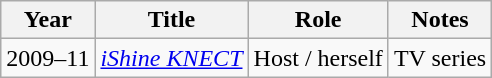<table class="wikitable">
<tr>
<th>Year</th>
<th>Title</th>
<th>Role</th>
<th>Notes</th>
</tr>
<tr>
<td>2009–11</td>
<td><em><a href='#'>iShine KNECT</a></em></td>
<td>Host / herself</td>
<td>TV series</td>
</tr>
</table>
